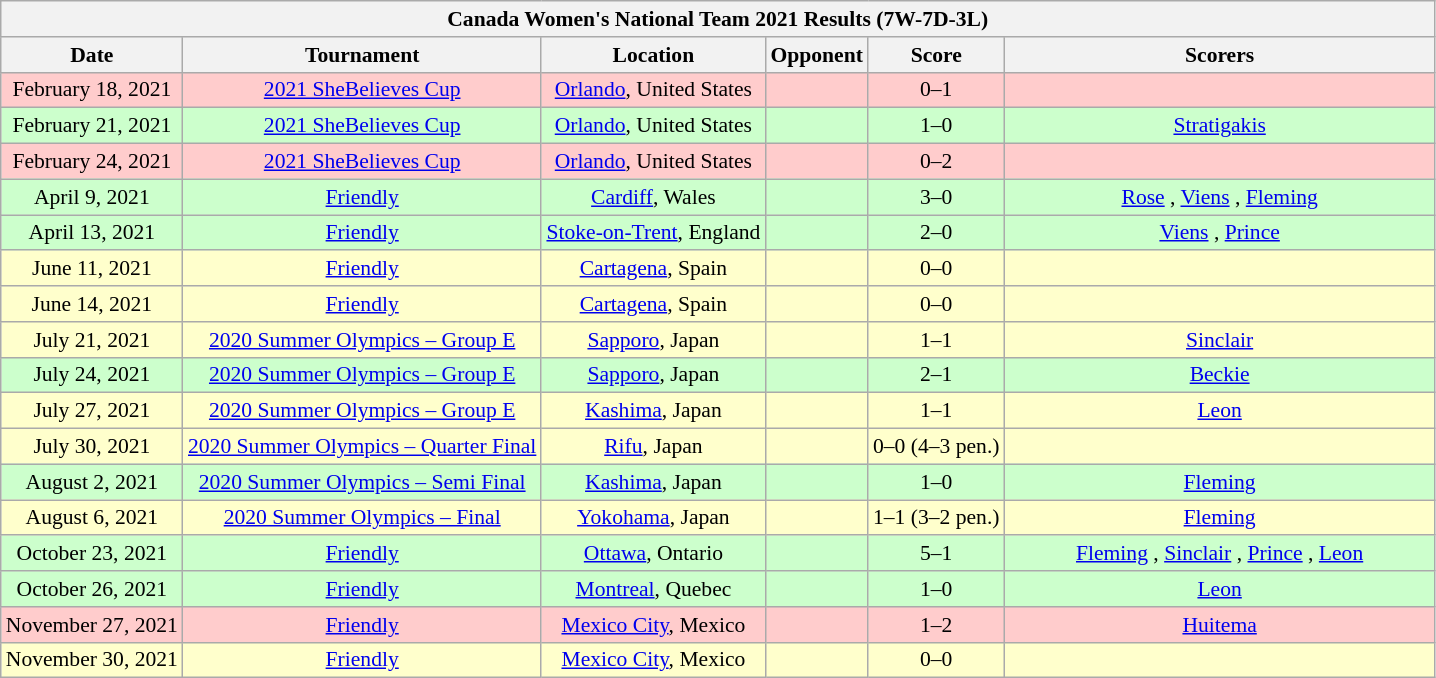<table class="wikitable collapsible collapsed" style="font-size:90%">
<tr>
<th colspan="6"><strong>Canada Women's National Team 2021 Results (7W-7D-3L)</strong></th>
</tr>
<tr>
<th>Date</th>
<th>Tournament</th>
<th>Location</th>
<th>Opponent</th>
<th>Score</th>
<th width=30%>Scorers</th>
</tr>
<tr style="background:#fcc;">
<td style="text-align: center;">February 18, 2021</td>
<td style="text-align: center;"><a href='#'>2021 SheBelieves Cup</a></td>
<td style="text-align: center;"><a href='#'>Orlando</a>, United States</td>
<td></td>
<td style="text-align: center;">0–1</td>
<td style="text-align: center;"></td>
</tr>
<tr style="background:#cfc;">
<td style="text-align: center;">February 21, 2021</td>
<td style="text-align: center;"><a href='#'>2021 SheBelieves Cup</a></td>
<td style="text-align: center;"><a href='#'>Orlando</a>, United States</td>
<td></td>
<td style="text-align: center;">1–0</td>
<td style="text-align: center;"><a href='#'>Stratigakis</a> </td>
</tr>
<tr style="background:#fcc;">
<td style="text-align: center;">February 24, 2021</td>
<td style="text-align: center;"><a href='#'>2021 SheBelieves Cup</a></td>
<td style="text-align: center;"><a href='#'>Orlando</a>, United States</td>
<td></td>
<td style="text-align: center;">0–2</td>
<td style="text-align: center;"></td>
</tr>
<tr style="background:#cfc;">
<td style="text-align: center;">April 9, 2021</td>
<td style="text-align: center;"><a href='#'>Friendly</a></td>
<td style="text-align: center;"><a href='#'>Cardiff</a>, Wales</td>
<td></td>
<td style="text-align: center;">3–0</td>
<td style="text-align: center;"><a href='#'>Rose</a> , <a href='#'>Viens</a> , <a href='#'>Fleming</a> </td>
</tr>
<tr style="background:#cfc;">
<td style="text-align: center;">April 13, 2021</td>
<td style="text-align: center;"><a href='#'>Friendly</a></td>
<td style="text-align: center;"><a href='#'>Stoke-on-Trent</a>, England</td>
<td></td>
<td style="text-align: center;">2–0</td>
<td style="text-align: center;"><a href='#'>Viens</a> , <a href='#'>Prince</a> </td>
</tr>
<tr style="background:#ffc;">
<td style="text-align: center;">June 11, 2021</td>
<td style="text-align: center;"><a href='#'>Friendly</a></td>
<td style="text-align: center;"><a href='#'>Cartagena</a>, Spain</td>
<td></td>
<td style="text-align: center;">0–0</td>
<td style="text-align: center;"></td>
</tr>
<tr style="background:#ffc;">
<td style="text-align: center;">June 14, 2021</td>
<td style="text-align: center;"><a href='#'>Friendly</a></td>
<td style="text-align: center;"><a href='#'>Cartagena</a>, Spain</td>
<td></td>
<td style="text-align: center;">0–0</td>
<td style="text-align: center;"></td>
</tr>
<tr style="background:#ffc;">
<td style="text-align: center;">July 21, 2021</td>
<td style="text-align: center;"><a href='#'>2020 Summer Olympics – Group E</a></td>
<td style="text-align: center;"><a href='#'>Sapporo</a>, Japan</td>
<td></td>
<td style="text-align: center;">1–1</td>
<td style="text-align: center;"><a href='#'>Sinclair</a> </td>
</tr>
<tr style="background:#cfc;">
<td style="text-align: center;">July 24, 2021</td>
<td style="text-align: center;"><a href='#'>2020 Summer Olympics – Group E</a></td>
<td style="text-align: center;"><a href='#'>Sapporo</a>, Japan</td>
<td></td>
<td style="text-align: center;">2–1</td>
<td style="text-align: center;"><a href='#'>Beckie</a> </td>
</tr>
<tr style="background:#ffc;">
<td style="text-align: center;">July 27, 2021</td>
<td style="text-align: center;"><a href='#'>2020 Summer Olympics – Group E</a></td>
<td style="text-align: center;"><a href='#'>Kashima</a>, Japan</td>
<td></td>
<td style="text-align: center;">1–1</td>
<td style="text-align: center;"><a href='#'>Leon</a> </td>
</tr>
<tr style="background:#ffc;">
<td style="text-align: center;">July 30, 2021</td>
<td style="text-align: center;"><a href='#'>2020 Summer Olympics – Quarter Final</a></td>
<td style="text-align: center;"><a href='#'>Rifu</a>, Japan</td>
<td></td>
<td style="text-align: center;">0–0 (4–3 pen.)</td>
<td style="text-align: center;"></td>
</tr>
<tr style="background:#cfc;">
<td style="text-align: center;">August 2, 2021</td>
<td style="text-align: center;"><a href='#'>2020 Summer Olympics – Semi Final</a></td>
<td style="text-align: center;"><a href='#'>Kashima</a>, Japan</td>
<td></td>
<td style="text-align: center;">1–0</td>
<td style="text-align: center;"><a href='#'>Fleming</a> </td>
</tr>
<tr style="background:#ffc;">
<td style="text-align: center;">August 6, 2021</td>
<td style="text-align: center;"><a href='#'>2020 Summer Olympics – Final</a></td>
<td style="text-align: center;"><a href='#'>Yokohama</a>, Japan</td>
<td></td>
<td style="text-align: center;">1–1 (3–2 pen.)</td>
<td style="text-align: center;"><a href='#'>Fleming</a> </td>
</tr>
<tr style="background:#cfc;">
<td style="text-align: center;">October 23, 2021</td>
<td style="text-align: center;"><a href='#'>Friendly</a></td>
<td style="text-align: center;"><a href='#'>Ottawa</a>, Ontario</td>
<td></td>
<td style="text-align: center;">5–1</td>
<td style="text-align: center;"><a href='#'>Fleming</a> , <a href='#'>Sinclair</a> , <a href='#'>Prince</a> , <a href='#'>Leon</a> </td>
</tr>
<tr style="background:#cfc;">
<td style="text-align: center;">October 26, 2021</td>
<td style="text-align: center;"><a href='#'>Friendly</a></td>
<td style="text-align: center;"><a href='#'>Montreal</a>, Quebec</td>
<td></td>
<td style="text-align: center;">1–0</td>
<td style="text-align: center;"><a href='#'>Leon</a> </td>
</tr>
<tr style="background:#fcc;">
<td style="text-align: center;">November 27, 2021</td>
<td style="text-align: center;"><a href='#'>Friendly</a></td>
<td style="text-align: center;"><a href='#'>Mexico City</a>, Mexico</td>
<td></td>
<td style="text-align: center;">1–2</td>
<td style="text-align: center;"><a href='#'>Huitema</a> </td>
</tr>
<tr style="background:#ffc;">
<td style="text-align: center;">November 30, 2021</td>
<td style="text-align: center;"><a href='#'>Friendly</a></td>
<td style="text-align: center;"><a href='#'>Mexico City</a>, Mexico</td>
<td></td>
<td style="text-align: center;">0–0</td>
<td style="text-align: center;"></td>
</tr>
</table>
